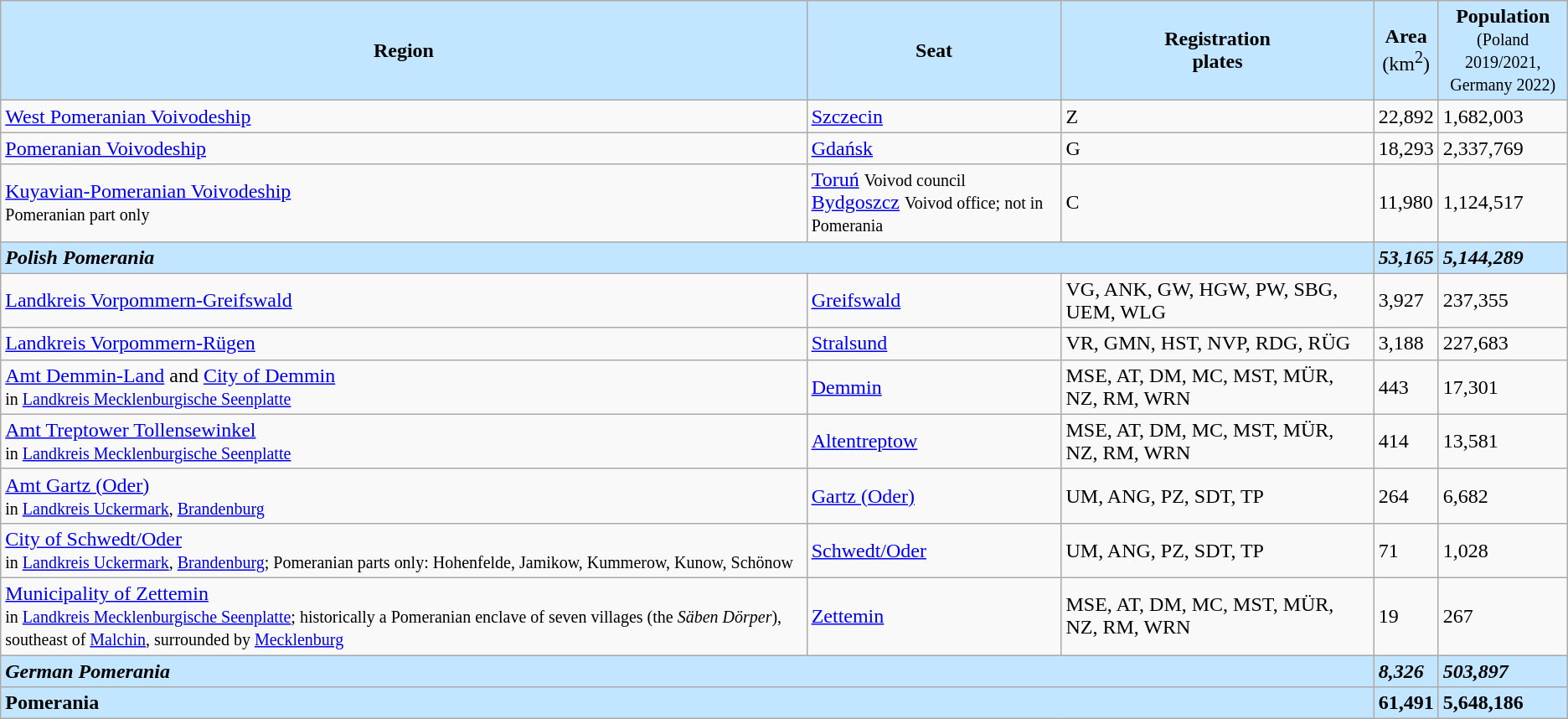<table class=wikitable>
<tr bgcolor="#C2E6FF" align="center">
<td><strong>Region</strong></td>
<td><strong>Seat</strong></td>
<td><strong>Registration</strong><br><strong>plates</strong></td>
<td><strong>Area</strong><br>(km<sup>2</sup>)</td>
<td><strong>Population</strong><br><small>(Poland 2019/2021,</small><br><small>Germany 2022)</small></td>
</tr>
<tr>
<td><a href='#'>West Pomeranian Voivodeship</a></td>
<td><a href='#'>Szczecin</a></td>
<td>Z</td>
<td>22,892</td>
<td>1,682,003</td>
</tr>
<tr>
<td><a href='#'>Pomeranian Voivodeship</a></td>
<td><a href='#'>Gdańsk</a></td>
<td>G</td>
<td>18,293</td>
<td>2,337,769</td>
</tr>
<tr>
<td><a href='#'>Kuyavian-Pomeranian Voivodeship</a><br><small>Pomeranian part only</small></td>
<td><a href='#'>Toruń</a> <small>Voivod council</small><br><a href='#'>Bydgoszcz</a> <small>Voivod office; not in Pomerania</small></td>
<td>C</td>
<td>11,980</td>
<td>1,124,517</td>
</tr>
<tr style="background:#c2e6ff;">
<td colspan="3"><strong><em>Polish Pomerania</em></strong></td>
<td><strong><em>53,165</em></strong></td>
<td><strong><em>5,144,289</em></strong></td>
</tr>
<tr>
<td><a href='#'>Landkreis Vorpommern-Greifswald</a></td>
<td><a href='#'>Greifswald</a></td>
<td>VG, ANK, GW, HGW, PW, SBG, UEM, WLG</td>
<td>3,927</td>
<td>237,355</td>
</tr>
<tr>
<td><a href='#'>Landkreis Vorpommern-Rügen</a></td>
<td><a href='#'>Stralsund</a></td>
<td>VR, GMN, HST, NVP, RDG, RÜG</td>
<td>3,188</td>
<td>227,683</td>
</tr>
<tr>
<td><a href='#'>Amt Demmin-Land</a> and <a href='#'>City of Demmin</a><br><small>in <a href='#'>Landkreis Mecklenburgische Seenplatte</a></small></td>
<td><a href='#'>Demmin</a></td>
<td>MSE, AT, DM, MC, MST, MÜR, NZ, RM, WRN</td>
<td>443</td>
<td>17,301</td>
</tr>
<tr>
<td><a href='#'>Amt Treptower Tollensewinkel</a><br><small>in <a href='#'>Landkreis Mecklenburgische Seenplatte</a></small></td>
<td><a href='#'>Altentreptow</a></td>
<td>MSE, AT, DM, MC, MST, MÜR, NZ, RM, WRN</td>
<td>414</td>
<td>13,581</td>
</tr>
<tr>
<td><a href='#'>Amt Gartz (Oder)</a><br><small>in <a href='#'>Landkreis Uckermark</a>, <a href='#'>Brandenburg</a></small></td>
<td><a href='#'>Gartz (Oder)</a></td>
<td>UM, ANG, PZ, SDT, TP</td>
<td>264</td>
<td>6,682</td>
</tr>
<tr>
<td><a href='#'>City of Schwedt/Oder</a><br><small>in <a href='#'>Landkreis Uckermark</a>, <a href='#'>Brandenburg</a>; Pomeranian parts only: Hohenfelde, Jamikow, Kummerow, Kunow, Schönow</small></td>
<td><a href='#'>Schwedt/Oder</a></td>
<td>UM, ANG, PZ, SDT, TP</td>
<td>71</td>
<td>1,028</td>
</tr>
<tr>
<td><a href='#'>Municipality of Zettemin</a><br><small>in <a href='#'>Landkreis Mecklenburgische Seenplatte</a>; historically a Pomeranian enclave of seven villages (the <em>Säben Dörper</em>), southeast of <a href='#'>Malchin</a>, surrounded by <a href='#'>Mecklenburg</a></small></td>
<td><a href='#'>Zettemin</a></td>
<td>MSE, AT, DM, MC, MST, MÜR, NZ, RM, WRN</td>
<td>19</td>
<td>267</td>
</tr>
<tr style="background:#c2e6ff;">
<td colspan="3"><strong><em>German Pomerania</em></strong></td>
<td><strong><em>8,326</em></strong></td>
<td><strong><em>503,897</em></strong></td>
</tr>
<tr style="background:#c2e6ff;">
<td colspan="3"><strong>Pomerania</strong></td>
<td><strong>61,491</strong></td>
<td><strong>5,648,186</strong></td>
</tr>
</table>
